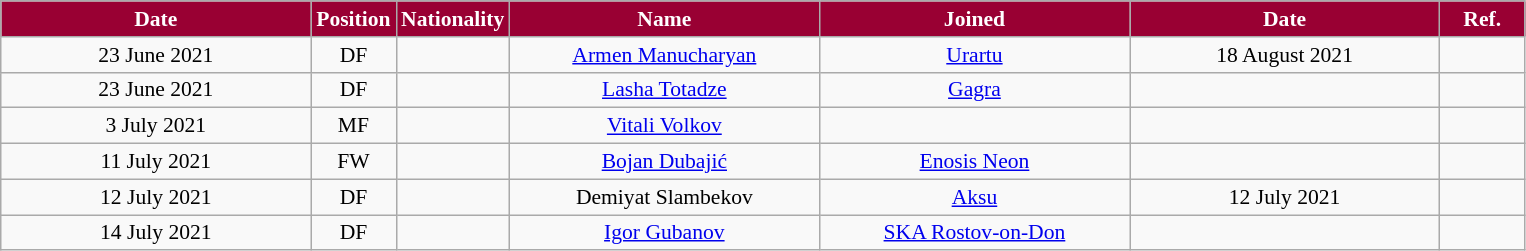<table class="wikitable"  style="text-align:center; font-size:90%; ">
<tr>
<th style="background:#990033; color:#FFFFFF; width:200px;">Date</th>
<th style="background:#990033; color:#FFFFFF; width:50px;">Position</th>
<th style="background:#990033; color:#FFFFFF; width:50px;">Nationality</th>
<th style="background:#990033; color:#FFFFFF; width:200px;">Name</th>
<th style="background:#990033; color:#FFFFFF; width:200px;">Joined</th>
<th style="background:#990033; color:#FFFFFF; width:200px;">Date</th>
<th style="background:#990033; color:#FFFFFF; width:50px;">Ref.</th>
</tr>
<tr>
<td>23 June 2021</td>
<td>DF</td>
<td></td>
<td><a href='#'>Armen Manucharyan</a></td>
<td><a href='#'>Urartu</a></td>
<td>18 August 2021</td>
<td></td>
</tr>
<tr>
<td>23 June 2021</td>
<td>DF</td>
<td></td>
<td><a href='#'>Lasha Totadze</a></td>
<td><a href='#'>Gagra</a></td>
<td></td>
<td></td>
</tr>
<tr>
<td>3 July 2021</td>
<td>MF</td>
<td></td>
<td><a href='#'>Vitali Volkov</a></td>
<td></td>
<td></td>
<td></td>
</tr>
<tr>
<td>11 July 2021</td>
<td>FW</td>
<td></td>
<td><a href='#'>Bojan Dubajić</a></td>
<td><a href='#'>Enosis Neon</a></td>
<td></td>
<td></td>
</tr>
<tr>
<td>12 July 2021</td>
<td>DF</td>
<td></td>
<td>Demiyat Slambekov</td>
<td><a href='#'>Aksu</a></td>
<td>12 July 2021</td>
<td></td>
</tr>
<tr>
<td>14 July 2021</td>
<td>DF</td>
<td></td>
<td><a href='#'>Igor Gubanov</a></td>
<td><a href='#'>SKA Rostov-on-Don</a></td>
<td></td>
<td></td>
</tr>
</table>
